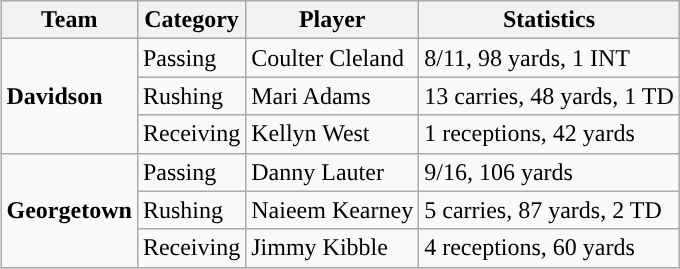<table class="wikitable" style="float: right;">
<tr>
<th>Team</th>
<th>Category</th>
<th>Player</th>
<th>Statistics</th>
</tr>
<tr>
<td rowspan=3><strong>Davidson</strong></td>
<td>Passing</td>
<td>Coulter Cleland</td>
<td>8/11, 98 yards, 1 INT</td>
</tr>
<tr>
<td>Rushing</td>
<td>Mari Adams</td>
<td>13 carries, 48 yards, 1 TD</td>
</tr>
<tr>
<td>Receiving</td>
<td>Kellyn West</td>
<td>1 receptions, 42 yards</td>
</tr>
<tr>
<td rowspan=3><strong>Georgetown</strong></td>
<td>Passing</td>
<td>Danny Lauter</td>
<td>9/16, 106 yards</td>
</tr>
<tr>
<td>Rushing</td>
<td>Naieem Kearney</td>
<td>5 carries, 87 yards, 2 TD</td>
</tr>
<tr>
<td>Receiving</td>
<td>Jimmy Kibble</td>
<td>4 receptions, 60 yards</td>
</tr>
</table>
